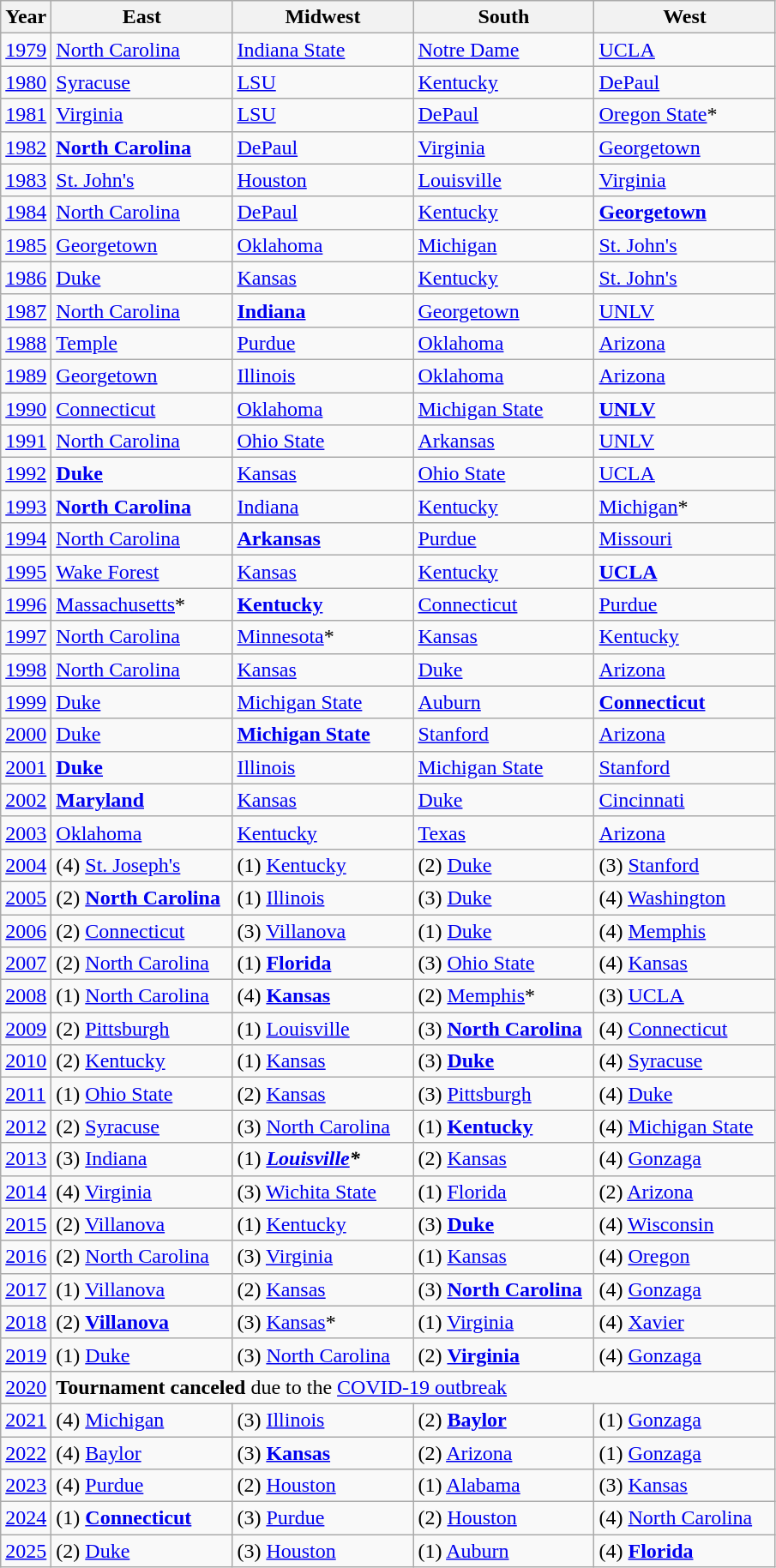<table class="wikitable sortable">
<tr>
<th>Year</th>
<th>East</th>
<th>Midwest</th>
<th>South</th>
<th>West</th>
</tr>
<tr>
<td><a href='#'>1979</a></td>
<td style="width: 100pt;"><a href='#'>North Carolina</a></td>
<td style="width: 100pt;"><a href='#'>Indiana State</a></td>
<td style="width: 100pt;"><a href='#'>Notre Dame</a></td>
<td style="width: 100pt;"><a href='#'>UCLA</a></td>
</tr>
<tr>
<td><a href='#'>1980</a></td>
<td><a href='#'>Syracuse</a></td>
<td><a href='#'>LSU</a></td>
<td><a href='#'>Kentucky</a></td>
<td><a href='#'>DePaul</a></td>
</tr>
<tr>
<td><a href='#'>1981</a></td>
<td><a href='#'>Virginia</a></td>
<td><a href='#'>LSU</a></td>
<td><a href='#'>DePaul</a></td>
<td><a href='#'>Oregon State</a>*</td>
</tr>
<tr>
<td><a href='#'>1982</a></td>
<td><strong><a href='#'>North Carolina</a></strong></td>
<td><a href='#'>DePaul</a></td>
<td><a href='#'>Virginia</a></td>
<td><a href='#'>Georgetown</a></td>
</tr>
<tr>
<td><a href='#'>1983</a></td>
<td><a href='#'>St. John's</a></td>
<td><a href='#'>Houston</a></td>
<td><a href='#'>Louisville</a></td>
<td><a href='#'>Virginia</a></td>
</tr>
<tr>
<td><a href='#'>1984</a></td>
<td><a href='#'>North Carolina</a></td>
<td><a href='#'>DePaul</a></td>
<td><a href='#'>Kentucky</a></td>
<td><strong><a href='#'>Georgetown</a></strong></td>
</tr>
<tr>
<td><a href='#'>1985</a></td>
<td><a href='#'>Georgetown</a></td>
<td><a href='#'>Oklahoma</a></td>
<td><a href='#'>Michigan</a></td>
<td><a href='#'>St. John's</a></td>
</tr>
<tr>
<td><a href='#'>1986</a></td>
<td><a href='#'>Duke</a></td>
<td><a href='#'>Kansas</a></td>
<td><a href='#'>Kentucky</a></td>
<td><a href='#'>St. John's</a></td>
</tr>
<tr>
<td><a href='#'>1987</a></td>
<td><a href='#'>North Carolina</a></td>
<td><a href='#'><strong>Indiana</strong></a></td>
<td><a href='#'>Georgetown</a></td>
<td><a href='#'>UNLV</a></td>
</tr>
<tr>
<td><a href='#'>1988</a></td>
<td><a href='#'>Temple</a></td>
<td><a href='#'>Purdue</a></td>
<td><a href='#'>Oklahoma</a></td>
<td><a href='#'>Arizona</a></td>
</tr>
<tr>
<td><a href='#'>1989</a></td>
<td><a href='#'>Georgetown</a></td>
<td><a href='#'>Illinois</a></td>
<td><a href='#'>Oklahoma</a></td>
<td><a href='#'>Arizona</a></td>
</tr>
<tr>
<td><a href='#'>1990</a></td>
<td><a href='#'>Connecticut</a></td>
<td><a href='#'>Oklahoma</a></td>
<td><a href='#'>Michigan State</a></td>
<td><strong><a href='#'>UNLV</a></strong></td>
</tr>
<tr>
<td><a href='#'>1991</a></td>
<td><a href='#'>North Carolina</a></td>
<td><a href='#'>Ohio State</a></td>
<td><a href='#'>Arkansas</a></td>
<td><a href='#'>UNLV</a></td>
</tr>
<tr>
<td><a href='#'>1992</a></td>
<td><strong><a href='#'>Duke</a></strong></td>
<td><a href='#'>Kansas</a></td>
<td><a href='#'>Ohio State</a></td>
<td><a href='#'>UCLA</a></td>
</tr>
<tr>
<td><a href='#'>1993</a></td>
<td><strong><a href='#'>North Carolina</a></strong></td>
<td><a href='#'>Indiana</a></td>
<td><a href='#'>Kentucky</a></td>
<td><a href='#'>Michigan</a>*</td>
</tr>
<tr>
<td><a href='#'>1994</a></td>
<td><a href='#'>North Carolina</a></td>
<td><strong><a href='#'>Arkansas</a></strong></td>
<td><a href='#'>Purdue</a></td>
<td><a href='#'>Missouri</a></td>
</tr>
<tr>
<td><a href='#'>1995</a></td>
<td><a href='#'>Wake Forest</a></td>
<td><a href='#'>Kansas</a></td>
<td><a href='#'>Kentucky</a></td>
<td><strong><a href='#'>UCLA</a></strong></td>
</tr>
<tr>
<td><a href='#'>1996</a></td>
<td><a href='#'>Massachusetts</a>*</td>
<td><strong><a href='#'>Kentucky</a></strong></td>
<td><a href='#'>Connecticut</a></td>
<td><a href='#'>Purdue</a></td>
</tr>
<tr>
<td><a href='#'>1997</a></td>
<td><a href='#'>North Carolina</a></td>
<td><a href='#'>Minnesota</a>*</td>
<td><a href='#'>Kansas</a></td>
<td><a href='#'>Kentucky</a></td>
</tr>
<tr>
<td><a href='#'>1998</a></td>
<td><a href='#'>North Carolina</a></td>
<td><a href='#'>Kansas</a></td>
<td><a href='#'>Duke</a></td>
<td><a href='#'>Arizona</a></td>
</tr>
<tr>
<td><a href='#'>1999</a></td>
<td><a href='#'>Duke</a></td>
<td><a href='#'>Michigan State</a></td>
<td><a href='#'>Auburn</a></td>
<td><strong><a href='#'>Connecticut</a></strong></td>
</tr>
<tr>
<td><a href='#'>2000</a></td>
<td><a href='#'>Duke</a></td>
<td><strong><a href='#'>Michigan State</a></strong></td>
<td><a href='#'>Stanford</a></td>
<td><a href='#'>Arizona</a></td>
</tr>
<tr>
<td><a href='#'>2001</a></td>
<td><strong><a href='#'>Duke</a></strong></td>
<td><a href='#'>Illinois</a></td>
<td><a href='#'>Michigan State</a></td>
<td><a href='#'>Stanford</a></td>
</tr>
<tr>
<td><a href='#'>2002</a></td>
<td><strong><a href='#'>Maryland</a></strong></td>
<td><a href='#'>Kansas</a></td>
<td><a href='#'>Duke</a></td>
<td><a href='#'>Cincinnati</a></td>
</tr>
<tr>
<td><a href='#'>2003</a></td>
<td><a href='#'>Oklahoma</a></td>
<td><a href='#'>Kentucky</a></td>
<td><a href='#'>Texas</a></td>
<td><a href='#'>Arizona</a></td>
</tr>
<tr>
<td><a href='#'>2004</a></td>
<td>(4) <a href='#'>St. Joseph's</a></td>
<td>(1) <a href='#'>Kentucky</a></td>
<td>(2) <a href='#'>Duke</a></td>
<td>(3) <a href='#'>Stanford</a></td>
</tr>
<tr>
<td><a href='#'>2005</a></td>
<td>(2) <strong><a href='#'>North Carolina</a></strong></td>
<td>(1) <a href='#'>Illinois</a></td>
<td>(3) <a href='#'>Duke</a></td>
<td>(4) <a href='#'>Washington</a></td>
</tr>
<tr>
<td><a href='#'>2006</a></td>
<td>(2) <a href='#'>Connecticut</a></td>
<td>(3) <a href='#'>Villanova</a></td>
<td>(1) <a href='#'>Duke</a></td>
<td>(4) <a href='#'>Memphis</a></td>
</tr>
<tr>
<td><a href='#'>2007</a></td>
<td>(2) <a href='#'>North Carolina</a></td>
<td>(1) <strong><a href='#'>Florida</a></strong></td>
<td>(3) <a href='#'>Ohio State</a></td>
<td>(4) <a href='#'>Kansas</a></td>
</tr>
<tr>
<td><a href='#'>2008</a></td>
<td>(1) <a href='#'>North Carolina</a></td>
<td>(4) <strong><a href='#'>Kansas</a></strong></td>
<td>(2) <a href='#'>Memphis</a>*</td>
<td>(3) <a href='#'>UCLA</a></td>
</tr>
<tr>
<td><a href='#'>2009</a></td>
<td>(2) <a href='#'>Pittsburgh</a></td>
<td>(1) <a href='#'>Louisville</a></td>
<td>(3) <strong><a href='#'>North Carolina</a></strong></td>
<td>(4) <a href='#'>Connecticut</a></td>
</tr>
<tr>
<td><a href='#'>2010</a></td>
<td>(2) <a href='#'>Kentucky</a></td>
<td>(1) <a href='#'>Kansas</a></td>
<td>(3) <strong><a href='#'>Duke</a></strong></td>
<td>(4) <a href='#'>Syracuse</a></td>
</tr>
<tr>
<td><a href='#'>2011</a></td>
<td>(1) <a href='#'>Ohio State</a></td>
<td>(2) <a href='#'>Kansas</a></td>
<td>(3) <a href='#'>Pittsburgh</a></td>
<td>(4) <a href='#'>Duke</a></td>
</tr>
<tr>
<td><a href='#'>2012</a></td>
<td>(2) <a href='#'>Syracuse</a></td>
<td>(3) <a href='#'>North Carolina</a></td>
<td>(1) <strong><a href='#'>Kentucky</a></strong></td>
<td>(4) <a href='#'>Michigan State</a></td>
</tr>
<tr>
<td><a href='#'>2013</a></td>
<td>(3) <a href='#'>Indiana</a></td>
<td>(1) <strong><em><a href='#'>Louisville</a>*</em></strong></td>
<td>(2) <a href='#'>Kansas</a></td>
<td>(4) <a href='#'>Gonzaga</a></td>
</tr>
<tr>
<td><a href='#'>2014</a></td>
<td>(4) <a href='#'>Virginia</a></td>
<td>(3) <a href='#'>Wichita State</a></td>
<td>(1) <a href='#'>Florida</a></td>
<td>(2) <a href='#'>Arizona</a></td>
</tr>
<tr>
<td><a href='#'>2015</a></td>
<td>(2) <a href='#'>Villanova</a></td>
<td>(1) <a href='#'>Kentucky</a></td>
<td>(3) <strong><a href='#'>Duke</a></strong></td>
<td>(4) <a href='#'>Wisconsin</a></td>
</tr>
<tr>
<td><a href='#'>2016</a></td>
<td>(2) <a href='#'>North Carolina</a></td>
<td>(3) <a href='#'>Virginia</a></td>
<td>(1) <a href='#'>Kansas</a></td>
<td>(4) <a href='#'>Oregon</a></td>
</tr>
<tr>
<td><a href='#'>2017</a></td>
<td>(1) <a href='#'>Villanova</a></td>
<td>(2) <a href='#'>Kansas</a></td>
<td>(3) <strong><a href='#'>North Carolina</a></strong></td>
<td>(4) <a href='#'>Gonzaga</a></td>
</tr>
<tr>
<td><a href='#'>2018</a></td>
<td>(2) <strong><a href='#'>Villanova</a></strong></td>
<td>(3) <a href='#'>Kansas</a>*</td>
<td>(1) <a href='#'>Virginia</a></td>
<td>(4) <a href='#'>Xavier</a></td>
</tr>
<tr>
<td><a href='#'>2019</a></td>
<td>(1) <a href='#'>Duke</a></td>
<td>(3) <a href='#'>North Carolina</a></td>
<td>(2) <strong><a href='#'>Virginia</a></strong></td>
<td>(4) <a href='#'>Gonzaga</a></td>
</tr>
<tr>
<td><a href='#'>2020</a></td>
<td colspan="4"><strong>Tournament canceled</strong> due to the <a href='#'>COVID-19 outbreak</a></td>
</tr>
<tr>
<td><a href='#'>2021</a></td>
<td>(4) <a href='#'>Michigan</a></td>
<td>(3) <a href='#'>Illinois</a></td>
<td>(2) <strong><a href='#'>Baylor</a></strong></td>
<td>(1) <a href='#'>Gonzaga</a></td>
</tr>
<tr>
<td><a href='#'>2022</a></td>
<td>(4) <a href='#'>Baylor</a></td>
<td>(3) <strong><a href='#'>Kansas</a></strong></td>
<td>(2) <a href='#'>Arizona</a></td>
<td>(1) <a href='#'>Gonzaga</a></td>
</tr>
<tr>
<td><a href='#'>2023</a></td>
<td>(4) <a href='#'>Purdue</a></td>
<td>(2) <a href='#'>Houston</a></td>
<td>(1) <a href='#'>Alabama</a></td>
<td>(3) <a href='#'>Kansas</a></td>
</tr>
<tr>
<td><a href='#'>2024</a></td>
<td>(1) <a href='#'><strong>Connecticut</strong></a></td>
<td>(3) <a href='#'>Purdue</a></td>
<td>(2) <a href='#'>Houston</a></td>
<td>(4) <a href='#'>North Carolina</a></td>
</tr>
<tr>
<td><a href='#'>2025</a></td>
<td>(2) <a href='#'>Duke</a></td>
<td>(3) <a href='#'>Houston</a></td>
<td>(1) <a href='#'>Auburn</a></td>
<td>(4) <strong><a href='#'>Florida</a></strong></td>
</tr>
</table>
